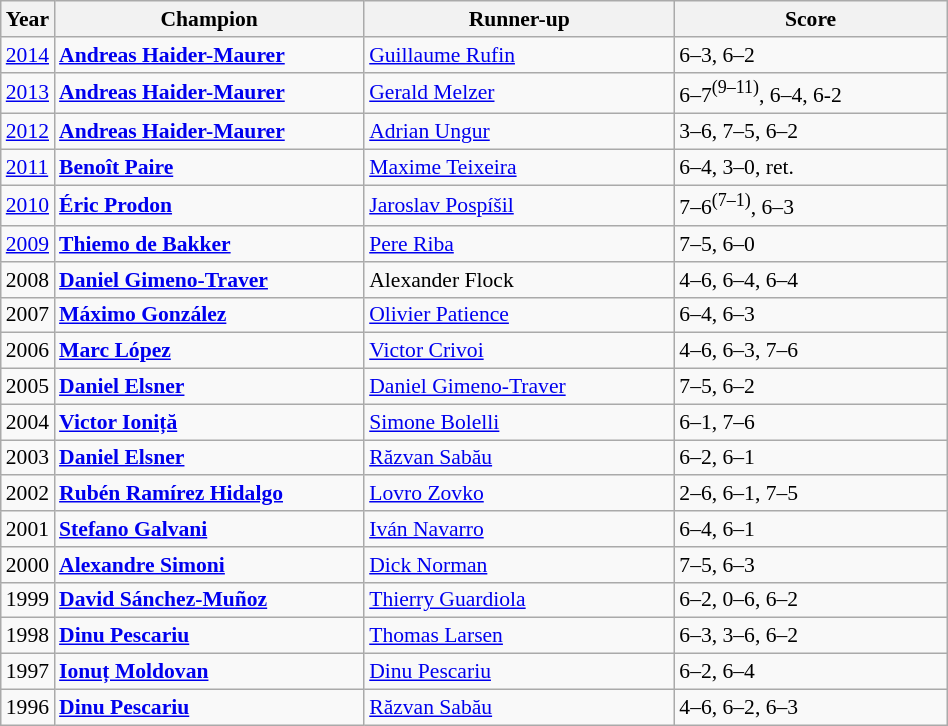<table class="wikitable" style="font-size:90%">
<tr>
<th>Year</th>
<th width="200">Champion</th>
<th width="200">Runner-up</th>
<th width="175">Score</th>
</tr>
<tr>
<td><a href='#'>2014</a></td>
<td> <strong><a href='#'>Andreas Haider-Maurer</a></strong></td>
<td> <a href='#'>Guillaume Rufin</a></td>
<td>6–3, 6–2</td>
</tr>
<tr>
<td><a href='#'>2013</a></td>
<td> <strong><a href='#'>Andreas Haider-Maurer</a></strong></td>
<td> <a href='#'>Gerald Melzer</a></td>
<td>6–7<sup>(9–11)</sup>, 6–4, 6-2</td>
</tr>
<tr>
<td><a href='#'>2012</a></td>
<td> <strong><a href='#'>Andreas Haider-Maurer</a></strong></td>
<td> <a href='#'>Adrian Ungur</a></td>
<td>3–6, 7–5, 6–2</td>
</tr>
<tr>
<td><a href='#'>2011</a></td>
<td> <strong><a href='#'>Benoît Paire</a></strong></td>
<td> <a href='#'>Maxime Teixeira</a></td>
<td>6–4, 3–0, ret.</td>
</tr>
<tr>
<td><a href='#'>2010</a></td>
<td> <strong><a href='#'>Éric Prodon</a></strong></td>
<td> <a href='#'>Jaroslav Pospíšil</a></td>
<td>7–6<sup>(7–1)</sup>, 6–3</td>
</tr>
<tr>
<td><a href='#'>2009</a></td>
<td> <strong><a href='#'>Thiemo de Bakker</a></strong></td>
<td> <a href='#'>Pere Riba</a></td>
<td>7–5, 6–0</td>
</tr>
<tr>
<td>2008</td>
<td> <strong><a href='#'>Daniel Gimeno-Traver</a></strong></td>
<td> Alexander Flock</td>
<td>4–6, 6–4, 6–4</td>
</tr>
<tr>
<td>2007</td>
<td> <strong><a href='#'>Máximo González</a></strong></td>
<td> <a href='#'>Olivier Patience</a></td>
<td>6–4, 6–3</td>
</tr>
<tr>
<td>2006</td>
<td> <strong><a href='#'>Marc López</a></strong></td>
<td> <a href='#'>Victor Crivoi</a></td>
<td>4–6, 6–3, 7–6</td>
</tr>
<tr>
<td>2005</td>
<td> <strong><a href='#'>Daniel Elsner</a></strong></td>
<td> <a href='#'>Daniel Gimeno-Traver</a></td>
<td>7–5, 6–2</td>
</tr>
<tr>
<td>2004</td>
<td> <strong><a href='#'>Victor Ioniță</a></strong></td>
<td> <a href='#'>Simone Bolelli</a></td>
<td>6–1, 7–6</td>
</tr>
<tr>
<td>2003</td>
<td> <strong><a href='#'>Daniel Elsner</a></strong></td>
<td> <a href='#'>Răzvan Sabău</a></td>
<td>6–2, 6–1</td>
</tr>
<tr>
<td>2002</td>
<td> <strong><a href='#'>Rubén Ramírez Hidalgo</a></strong></td>
<td> <a href='#'>Lovro Zovko</a></td>
<td>2–6, 6–1, 7–5</td>
</tr>
<tr>
<td>2001</td>
<td> <strong><a href='#'>Stefano Galvani</a></strong></td>
<td> <a href='#'>Iván Navarro</a></td>
<td>6–4, 6–1</td>
</tr>
<tr>
<td>2000</td>
<td> <strong><a href='#'>Alexandre Simoni</a></strong></td>
<td> <a href='#'>Dick Norman</a></td>
<td>7–5, 6–3</td>
</tr>
<tr>
<td>1999</td>
<td> <strong><a href='#'>David Sánchez-Muñoz</a></strong></td>
<td> <a href='#'>Thierry Guardiola</a></td>
<td>6–2, 0–6, 6–2</td>
</tr>
<tr>
<td>1998</td>
<td> <strong><a href='#'>Dinu Pescariu</a></strong></td>
<td> <a href='#'>Thomas Larsen</a></td>
<td>6–3, 3–6, 6–2</td>
</tr>
<tr>
<td>1997</td>
<td> <strong><a href='#'>Ionuț Moldovan</a></strong></td>
<td> <a href='#'>Dinu Pescariu</a></td>
<td>6–2, 6–4</td>
</tr>
<tr>
<td>1996</td>
<td> <strong><a href='#'>Dinu Pescariu</a></strong></td>
<td> <a href='#'>Răzvan Sabău</a></td>
<td>4–6, 6–2, 6–3</td>
</tr>
</table>
